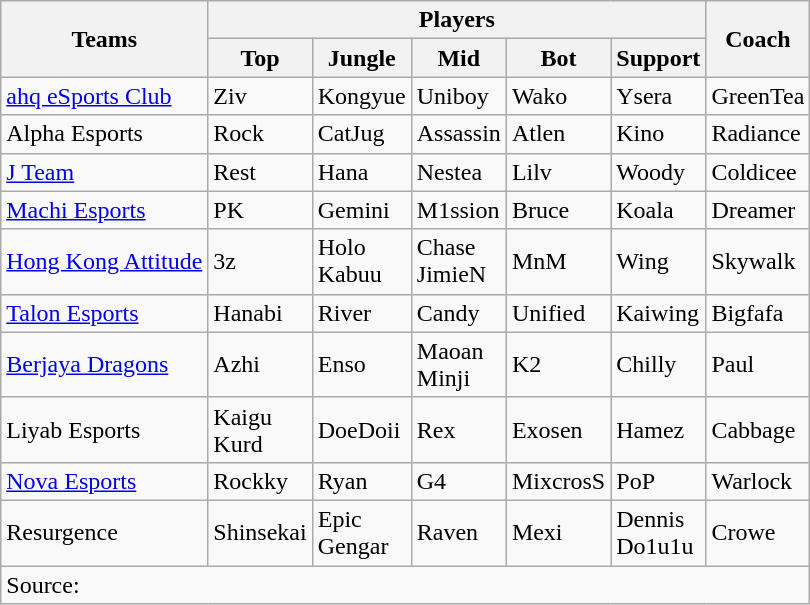<table class="wikitable" style="white-space:nowrap">
<tr>
<th rowspan="2">Teams</th>
<th colspan="5">Players</th>
<th rowspan="2">Coach</th>
</tr>
<tr>
<th>Top</th>
<th>Jungle</th>
<th>Mid</th>
<th>Bot</th>
<th>Support</th>
</tr>
<tr>
<td> <a href='#'>ahq eSports Club</a></td>
<td> Ziv</td>
<td> Kongyue</td>
<td> Uniboy</td>
<td> Wako</td>
<td> Ysera</td>
<td> GreenTea</td>
</tr>
<tr>
<td> Alpha Esports</td>
<td> Rock</td>
<td> CatJug</td>
<td> Assassin</td>
<td> Atlen</td>
<td> Kino</td>
<td> Radiance</td>
</tr>
<tr>
<td> <a href='#'>J Team</a></td>
<td> Rest</td>
<td> Hana</td>
<td> Nestea</td>
<td> Lilv</td>
<td> Woody</td>
<td> Coldicee</td>
</tr>
<tr>
<td> <a href='#'>Machi Esports</a></td>
<td> PK</td>
<td> Gemini</td>
<td> M1ssion</td>
<td> Bruce</td>
<td> Koala</td>
<td> Dreamer</td>
</tr>
<tr>
<td> <a href='#'>Hong Kong Attitude</a></td>
<td> 3z</td>
<td> Holo<br> Kabuu</td>
<td> Chase<br> JimieN</td>
<td> MnM</td>
<td> Wing</td>
<td> Skywalk</td>
</tr>
<tr>
<td> <a href='#'>Talon Esports</a></td>
<td> Hanabi</td>
<td> River</td>
<td> Candy</td>
<td> Unified</td>
<td> Kaiwing</td>
<td> Bigfafa</td>
</tr>
<tr>
<td> <a href='#'>Berjaya Dragons</a></td>
<td> Azhi</td>
<td> Enso</td>
<td> Maoan<br> Minji</td>
<td> K2</td>
<td> Chilly</td>
<td> Paul</td>
</tr>
<tr>
<td> Liyab Esports</td>
<td> Kaigu<br> Kurd</td>
<td> DoeDoii</td>
<td> Rex</td>
<td> Exosen</td>
<td> Hamez</td>
<td> Cabbage</td>
</tr>
<tr>
<td> <a href='#'>Nova Esports</a></td>
<td> Rockky</td>
<td> Ryan</td>
<td> G4</td>
<td> MixcrosS</td>
<td> PoP</td>
<td> Warlock</td>
</tr>
<tr>
<td> Resurgence</td>
<td> Shinsekai</td>
<td> Epic<br> Gengar</td>
<td> Raven</td>
<td> Mexi</td>
<td> Dennis<br> Do1u1u</td>
<td> Crowe</td>
</tr>
<tr>
<td colspan="7">Source: </td>
</tr>
</table>
